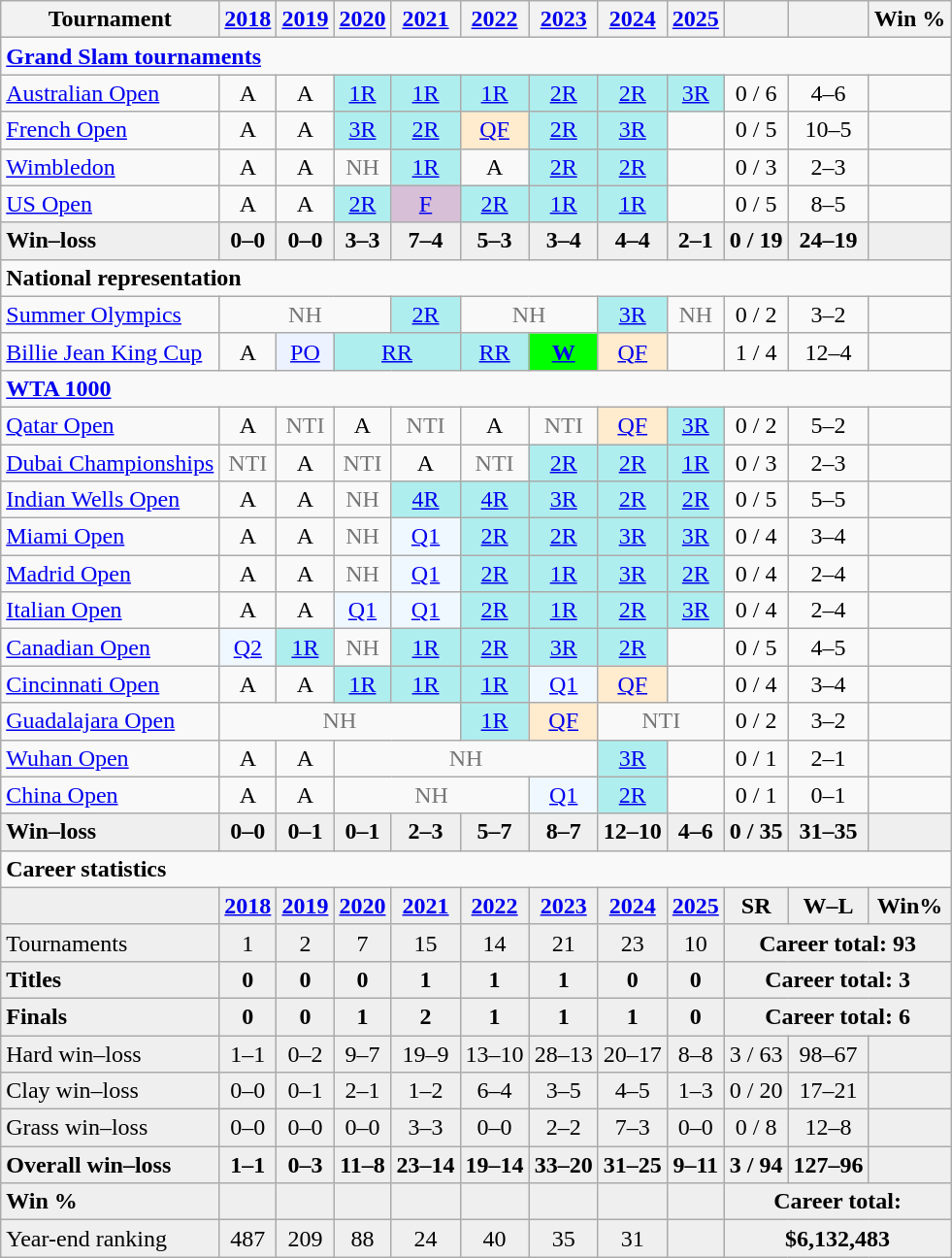<table class=wikitable style="text-align:center">
<tr>
<th>Tournament</th>
<th><a href='#'>2018</a></th>
<th><a href='#'>2019</a></th>
<th><a href='#'>2020</a></th>
<th><a href='#'>2021</a></th>
<th><a href='#'>2022</a></th>
<th><a href='#'>2023</a></th>
<th><a href='#'>2024</a></th>
<th><a href='#'>2025</a></th>
<th></th>
<th></th>
<th>Win %</th>
</tr>
<tr>
<td colspan="12" style="text-align:left"><strong><a href='#'>Grand Slam tournaments</a></strong></td>
</tr>
<tr>
<td style="text-align:left"><a href='#'>Australian Open</a></td>
<td>A</td>
<td>A</td>
<td style="background:#afeeee"><a href='#'>1R</a></td>
<td style="background:#afeeee"><a href='#'>1R</a></td>
<td style="background:#afeeee"><a href='#'>1R</a></td>
<td style="background:#afeeee"><a href='#'>2R</a></td>
<td style="background:#afeeee"><a href='#'>2R</a></td>
<td style="background:#afeeee"><a href='#'>3R</a></td>
<td>0 / 6</td>
<td>4–6</td>
<td></td>
</tr>
<tr>
<td style="text-align:left"><a href='#'>French Open</a></td>
<td>A</td>
<td>A</td>
<td style="background:#afeeee"><a href='#'>3R</a></td>
<td style="background:#afeeee"><a href='#'>2R</a></td>
<td style="background:#ffebcd"><a href='#'>QF</a></td>
<td style="background:#afeeee"><a href='#'>2R</a></td>
<td style="background:#afeeee"><a href='#'>3R</a></td>
<td></td>
<td>0 / 5</td>
<td>10–5</td>
<td></td>
</tr>
<tr>
<td style="text-align:left"><a href='#'>Wimbledon</a></td>
<td>A</td>
<td>A</td>
<td style=color:#767676>NH</td>
<td style="background:#afeeee"><a href='#'>1R</a></td>
<td>A</td>
<td style="background:#afeeee"><a href='#'>2R</a></td>
<td style="background:#afeeee"><a href='#'>2R</a></td>
<td></td>
<td>0 / 3</td>
<td>2–3</td>
<td></td>
</tr>
<tr>
<td style="text-align:left"><a href='#'>US Open</a></td>
<td>A</td>
<td>A</td>
<td style="background:#afeeee"><a href='#'>2R</a></td>
<td style="background:thistle"><a href='#'>F</a></td>
<td style="background:#afeeee"><a href='#'>2R</a></td>
<td style="background:#afeeee"><a href='#'>1R</a></td>
<td style="background:#afeeee"><a href='#'>1R</a></td>
<td></td>
<td>0 / 5</td>
<td>8–5</td>
<td></td>
</tr>
<tr style="background:#efefef;font-weight:bold">
<td style="text-align:left">Win–loss</td>
<td>0–0</td>
<td>0–0</td>
<td>3–3</td>
<td>7–4</td>
<td>5–3</td>
<td>3–4</td>
<td>4–4</td>
<td>2–1</td>
<td>0 / 19</td>
<td>24–19</td>
<td></td>
</tr>
<tr>
<td colspan="12" style="text-align:left"><strong>National representation</strong></td>
</tr>
<tr>
<td style="text-align:left"><a href='#'>Summer Olympics</a></td>
<td colspan=3 style=color:#767676>NH</td>
<td style="background:#afeeee"><a href='#'>2R</a></td>
<td colspan=2 style=color:#767676>NH</td>
<td style="background:#afeeee"><a href='#'>3R</a></td>
<td style=color:#767676>NH</td>
<td>0 / 2</td>
<td>3–2</td>
<td></td>
</tr>
<tr>
<td style="text-align:left"><a href='#'>Billie Jean King Cup</a></td>
<td>A</td>
<td style="background:#ecf2ff"><a href='#'>PO</a></td>
<td colspan="2" style="background:#afeeee"><a href='#'>RR</a></td>
<td style="background:#afeeee"><a href='#'>RR</a></td>
<td style="background:lime"><strong><a href='#'>W</a></strong></td>
<td style="background:#ffebcd"><a href='#'>QF</a></td>
<td></td>
<td>1 / 4</td>
<td>12–4</td>
<td></td>
</tr>
<tr>
<td colspan="12" style="text-align:left"><strong><a href='#'>WTA 1000</a></strong></td>
</tr>
<tr>
<td style="text-align:left"><a href='#'>Qatar Open</a></td>
<td>A</td>
<td style=color:#767676>NTI</td>
<td>A</td>
<td style=color:#767676>NTI</td>
<td>A</td>
<td style=color:#767676>NTI</td>
<td style="background:#ffebcd"><a href='#'>QF</a></td>
<td style="background:#afeeee"><a href='#'>3R</a></td>
<td>0 / 2</td>
<td>5–2</td>
<td></td>
</tr>
<tr>
<td style="text-align:left"><a href='#'>Dubai Championships</a></td>
<td style=color:#767676>NTI</td>
<td>A</td>
<td style=color:#767676>NTI</td>
<td>A</td>
<td style=color:#767676>NTI</td>
<td style="background:#afeeee"><a href='#'>2R</a></td>
<td style="background:#afeeee"><a href='#'>2R</a></td>
<td style="background:#afeeee"><a href='#'>1R</a></td>
<td>0 / 3</td>
<td>2–3</td>
<td></td>
</tr>
<tr>
<td style="text-align:left"><a href='#'>Indian Wells Open</a></td>
<td>A</td>
<td>A</td>
<td style=color:#767676>NH</td>
<td style="background:#afeeee"><a href='#'>4R</a></td>
<td style="background:#afeeee"><a href='#'>4R</a></td>
<td style="background:#afeeee"><a href='#'>3R</a></td>
<td style="background:#afeeee"><a href='#'>2R</a></td>
<td style="background:#afeeee"><a href='#'>2R</a></td>
<td>0 / 5</td>
<td>5–5</td>
<td></td>
</tr>
<tr>
<td style="text-align:left"><a href='#'>Miami Open</a></td>
<td>A</td>
<td>A</td>
<td style=color:#767676>NH</td>
<td style="background:#f0f8ff"><a href='#'>Q1</a></td>
<td style="background:#afeeee"><a href='#'>2R</a></td>
<td style="background:#afeeee"><a href='#'>2R</a></td>
<td style="background:#afeeee"><a href='#'>3R</a></td>
<td style="background:#afeeee"><a href='#'>3R</a></td>
<td>0 / 4</td>
<td>3–4</td>
<td></td>
</tr>
<tr>
<td style="text-align:left"><a href='#'>Madrid Open</a></td>
<td>A</td>
<td>A</td>
<td style=color:#767676>NH</td>
<td style="background:#f0f8ff"><a href='#'>Q1</a></td>
<td style="background:#afeeee"><a href='#'>2R</a></td>
<td style="background:#afeeee"><a href='#'>1R</a></td>
<td style="background:#afeeee"><a href='#'>3R</a></td>
<td style="background:#afeeee"><a href='#'>2R</a></td>
<td>0 / 4</td>
<td>2–4</td>
<td></td>
</tr>
<tr>
<td style="text-align:left"><a href='#'>Italian Open</a></td>
<td>A</td>
<td>A</td>
<td style="background:#f0f8ff"><a href='#'>Q1</a></td>
<td style="background:#f0f8ff"><a href='#'>Q1</a></td>
<td style="background:#afeeee"><a href='#'>2R</a></td>
<td style="background:#afeeee"><a href='#'>1R</a></td>
<td style="background:#afeeee"><a href='#'>2R</a></td>
<td style="background:#afeeee"><a href='#'>3R</a></td>
<td>0 / 4</td>
<td>2–4</td>
<td></td>
</tr>
<tr>
<td style="text-align:left"><a href='#'>Canadian Open</a></td>
<td style="background:#f0f8ff"><a href='#'>Q2</a></td>
<td style="background:#afeeee"><a href='#'>1R</a></td>
<td style=color:#767676>NH</td>
<td style="background:#afeeee"><a href='#'>1R</a></td>
<td style="background:#afeeee"><a href='#'>2R</a></td>
<td style="background:#afeeee"><a href='#'>3R</a></td>
<td style="background:#afeeee"><a href='#'>2R</a></td>
<td></td>
<td>0 / 5</td>
<td>4–5</td>
<td></td>
</tr>
<tr>
<td style="text-align:left"><a href='#'>Cincinnati Open</a></td>
<td>A</td>
<td>A</td>
<td style="background:#afeeee"><a href='#'>1R</a></td>
<td style="background:#afeeee"><a href='#'>1R</a></td>
<td style="background:#afeeee"><a href='#'>1R</a></td>
<td style="background:#f0f8ff"><a href='#'>Q1</a></td>
<td style="background:#ffebcd"><a href='#'>QF</a></td>
<td></td>
<td>0 / 4</td>
<td>3–4</td>
<td></td>
</tr>
<tr>
<td style="text-align:left"><a href='#'>Guadalajara Open</a></td>
<td colspan=4 style=color:#767676>NH</td>
<td style="background:#afeeee"><a href='#'>1R</a></td>
<td style="background:#ffebcd"><a href='#'>QF</a></td>
<td colspan=2 style=color:#767676>NTI</td>
<td>0 / 2</td>
<td>3–2</td>
<td></td>
</tr>
<tr>
<td style="text-align:left"><a href='#'>Wuhan Open</a></td>
<td>A</td>
<td>A</td>
<td colspan=4 style=color:#767676>NH</td>
<td style="background:#afeeee"><a href='#'>3R</a></td>
<td></td>
<td>0 / 1</td>
<td>2–1</td>
<td></td>
</tr>
<tr>
<td style="text-align:left"><a href='#'>China Open</a></td>
<td>A</td>
<td>A</td>
<td colspan=3 style=color:#767676>NH</td>
<td style="background:#f0f8ff"><a href='#'>Q1</a></td>
<td style="background:#afeeee"><a href='#'>2R</a></td>
<td></td>
<td>0 / 1</td>
<td>0–1</td>
<td></td>
</tr>
<tr style="background:#efefef;font-weight:bold">
<td style="text-align:left">Win–loss</td>
<td>0–0</td>
<td>0–1</td>
<td>0–1</td>
<td>2–3</td>
<td>5–7</td>
<td>8–7</td>
<td>12–10</td>
<td>4–6</td>
<td>0 / 35</td>
<td>31–35</td>
<td></td>
</tr>
<tr>
<td colspan="12" style="text-align:left"><strong>Career statistics</strong></td>
</tr>
<tr style="background:#efefef;font-weight:bold">
<td></td>
<td><a href='#'>2018</a></td>
<td><a href='#'>2019</a></td>
<td><a href='#'>2020</a></td>
<td><a href='#'>2021</a></td>
<td><a href='#'>2022</a></td>
<td><a href='#'>2023</a></td>
<td><a href='#'>2024</a></td>
<td><a href='#'>2025</a></td>
<td>SR</td>
<td>W–L</td>
<td>Win%</td>
</tr>
<tr style="background:#efefef">
<td style="text-align:left">Tournaments</td>
<td>1</td>
<td>2</td>
<td>7</td>
<td>15</td>
<td>14</td>
<td>21</td>
<td>23</td>
<td>10</td>
<td colspan="3"><strong>Career total: 93</strong></td>
</tr>
<tr style="background:#efefef;font-weight:bold">
<td style="text-align:left">Titles</td>
<td>0</td>
<td>0</td>
<td>0</td>
<td>1</td>
<td>1</td>
<td>1</td>
<td>0</td>
<td>0</td>
<td colspan=3>Career total: 3</td>
</tr>
<tr style="background:#efefef;font-weight:bold">
<td style="text-align:left">Finals</td>
<td>0</td>
<td>0</td>
<td>1</td>
<td>2</td>
<td>1</td>
<td>1</td>
<td>1</td>
<td>0</td>
<td colspan=3>Career total: 6</td>
</tr>
<tr style="background:#efefef">
<td style="text-align:left">Hard win–loss</td>
<td>1–1</td>
<td>0–2</td>
<td>9–7</td>
<td>19–9</td>
<td>13–10</td>
<td>28–13</td>
<td>20–17</td>
<td>8–8</td>
<td>3 / 63</td>
<td>98–67</td>
<td></td>
</tr>
<tr style="background:#efefef">
<td style="text-align:left">Clay win–loss</td>
<td>0–0</td>
<td>0–1</td>
<td>2–1</td>
<td>1–2</td>
<td>6–4</td>
<td>3–5</td>
<td>4–5</td>
<td>1–3</td>
<td>0 / 20</td>
<td>17–21</td>
<td></td>
</tr>
<tr style="background:#efefef">
<td style="text-align:left">Grass win–loss</td>
<td>0–0</td>
<td>0–0</td>
<td>0–0</td>
<td>3–3</td>
<td>0–0</td>
<td>2–2</td>
<td>7–3</td>
<td>0–0</td>
<td>0 / 8</td>
<td>12–8</td>
<td></td>
</tr>
<tr style="background:#efefef;font-weight:bold">
<td style="text-align:left">Overall win–loss</td>
<td>1–1</td>
<td>0–3</td>
<td>11–8</td>
<td>23–14</td>
<td>19–14</td>
<td>33–20</td>
<td>31–25</td>
<td>9–11</td>
<td>3 / 94</td>
<td>127–96</td>
<td></td>
</tr>
<tr style="background:#efefef;font-weight:bold">
<td style="text-align:left">Win %</td>
<td></td>
<td></td>
<td></td>
<td></td>
<td></td>
<td></td>
<td></td>
<td></td>
<td colspan="3">Career total: </td>
</tr>
<tr style="background:#efefef">
<td style="text-align:left">Year-end ranking</td>
<td>487</td>
<td>209</td>
<td>88</td>
<td>24</td>
<td>40</td>
<td>35</td>
<td>31</td>
<td></td>
<td colspan="3"><strong>$6,132,483</strong></td>
</tr>
</table>
